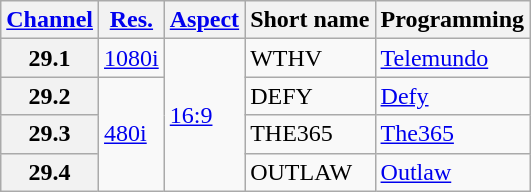<table class="wikitable">
<tr>
<th scope = "col"><a href='#'>Channel</a></th>
<th scope = "col"><a href='#'>Res.</a></th>
<th scope = "col"><a href='#'>Aspect</a></th>
<th scope = "col">Short name</th>
<th scope = "col">Programming</th>
</tr>
<tr>
<th scope = "row">29.1</th>
<td><a href='#'>1080i</a></td>
<td rowspan=4><a href='#'>16:9</a></td>
<td>WTHV</td>
<td><a href='#'>Telemundo</a></td>
</tr>
<tr>
<th scope = "row">29.2</th>
<td rowspan=3><a href='#'>480i</a></td>
<td>DEFY</td>
<td><a href='#'>Defy</a></td>
</tr>
<tr>
<th scope = "row">29.3</th>
<td>THE365</td>
<td><a href='#'>The365</a></td>
</tr>
<tr>
<th scope = "row">29.4</th>
<td>OUTLAW</td>
<td><a href='#'>Outlaw</a></td>
</tr>
</table>
